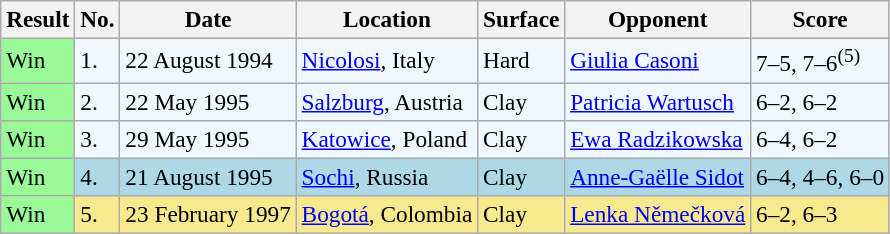<table class="sortable wikitable" style=font-size:97%>
<tr>
<th>Result</th>
<th>No.</th>
<th>Date</th>
<th>Location</th>
<th>Surface</th>
<th>Opponent</th>
<th class="unsortable">Score</th>
</tr>
<tr style="background:#f0f8ff;">
<td style="background:#98fb98;">Win</td>
<td>1.</td>
<td>22 August 1994</td>
<td><a href='#'>Nicolosi</a>, Italy</td>
<td>Hard</td>
<td> <a href='#'>Giulia Casoni</a></td>
<td>7–5, 7–6<sup>(5)</sup></td>
</tr>
<tr style="background:#f0f8ff;">
<td style="background:#98fb98;">Win</td>
<td>2.</td>
<td>22 May 1995</td>
<td><a href='#'>Salzburg</a>, Austria</td>
<td>Clay</td>
<td> <a href='#'>Patricia Wartusch</a></td>
<td>6–2, 6–2</td>
</tr>
<tr style="background:#f0f8ff;">
<td style="background:#98fb98;">Win</td>
<td>3.</td>
<td>29 May 1995</td>
<td><a href='#'>Katowice</a>, Poland</td>
<td>Clay</td>
<td> <a href='#'>Ewa Radzikowska</a></td>
<td>6–4, 6–2</td>
</tr>
<tr bgcolor="lightblue">
<td style="background:#98fb98;">Win</td>
<td>4.</td>
<td>21 August 1995</td>
<td><a href='#'>Sochi</a>, Russia</td>
<td>Clay</td>
<td> <a href='#'>Anne-Gaëlle Sidot</a></td>
<td>6–4, 4–6, 6–0</td>
</tr>
<tr bgcolor="#F7E98E">
<td style="background:#98fb98;">Win</td>
<td>5.</td>
<td>23 February 1997</td>
<td><a href='#'>Bogotá</a>, Colombia</td>
<td>Clay</td>
<td> <a href='#'>Lenka Němečková</a></td>
<td>6–2, 6–3</td>
</tr>
</table>
